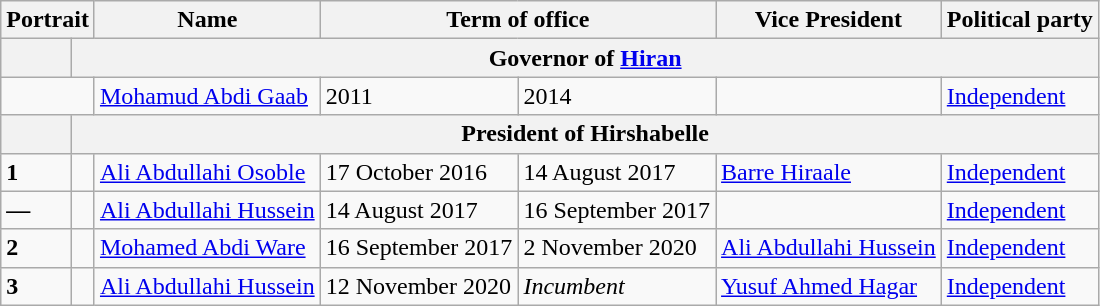<table class="wikitable">
<tr>
<th colspan="2">Portrait</th>
<th>Name</th>
<th colspan="2">Term of office</th>
<th>Vice President</th>
<th>Political party</th>
</tr>
<tr>
<th></th>
<th colspan="6">Governor of <a href='#'>Hiran</a></th>
</tr>
<tr>
<td colspan="2"></td>
<td><a href='#'>Mohamud Abdi Gaab</a></td>
<td>2011</td>
<td>2014</td>
<td></td>
<td><a href='#'>Independent</a></td>
</tr>
<tr>
<th></th>
<th colspan="6">President of Hirshabelle</th>
</tr>
<tr>
<td><strong>1</strong></td>
<td></td>
<td><a href='#'>Ali Abdullahi Osoble</a></td>
<td>17 October 2016</td>
<td>14 August 2017</td>
<td><a href='#'>Barre Hiraale</a></td>
<td><a href='#'>Independent</a></td>
</tr>
<tr>
<td><strong>—</strong></td>
<td></td>
<td><a href='#'>Ali Abdullahi Hussein</a><br></td>
<td>14 August 2017</td>
<td>16 September 2017</td>
<td></td>
<td><a href='#'>Independent</a></td>
</tr>
<tr>
<td><strong>2</strong></td>
<td></td>
<td><a href='#'>Mohamed Abdi Ware</a></td>
<td>16 September 2017</td>
<td>2 November 2020</td>
<td><a href='#'>Ali Abdullahi Hussein</a></td>
<td><a href='#'>Independent</a></td>
</tr>
<tr>
<td><strong>3</strong></td>
<td></td>
<td><a href='#'>Ali Abdullahi Hussein</a></td>
<td>12 November 2020</td>
<td><em>Incumbent</em></td>
<td><a href='#'>Yusuf Ahmed Hagar</a></td>
<td><a href='#'>Independent</a></td>
</tr>
</table>
